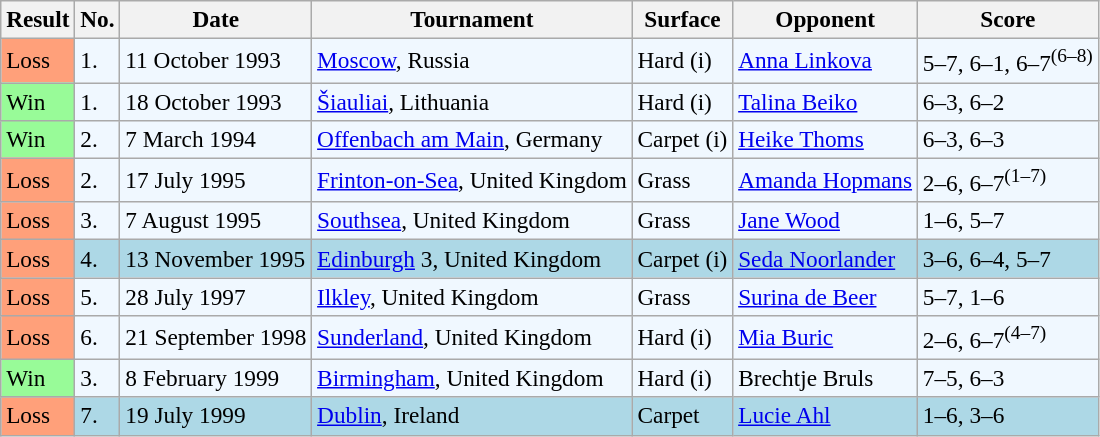<table class="sortable wikitable" style=font-size:97%>
<tr>
<th>Result</th>
<th>No.</th>
<th>Date</th>
<th>Tournament</th>
<th>Surface</th>
<th>Opponent</th>
<th>Score</th>
</tr>
<tr style="background:#f0f8ff;">
<td style="background:#ffa07a;">Loss</td>
<td>1.</td>
<td>11 October 1993</td>
<td><a href='#'>Moscow</a>, Russia</td>
<td>Hard (i)</td>
<td> <a href='#'>Anna Linkova</a></td>
<td>5–7, 6–1, 6–7<sup>(6–8)</sup></td>
</tr>
<tr style="background:#f0f8ff;">
<td style="background:#98fb98;">Win</td>
<td>1.</td>
<td>18 October 1993</td>
<td><a href='#'>Šiauliai</a>, Lithuania</td>
<td>Hard (i)</td>
<td> <a href='#'>Talina Beiko</a></td>
<td>6–3, 6–2</td>
</tr>
<tr style="background:#f0f8ff;">
<td style="background:#98fb98;">Win</td>
<td>2.</td>
<td>7 March 1994</td>
<td><a href='#'>Offenbach am Main</a>, Germany</td>
<td>Carpet (i)</td>
<td> <a href='#'>Heike Thoms</a></td>
<td>6–3, 6–3</td>
</tr>
<tr style="background:#f0f8ff;">
<td style="background:#ffa07a;">Loss</td>
<td>2.</td>
<td>17 July 1995</td>
<td><a href='#'>Frinton-on-Sea</a>, United Kingdom</td>
<td>Grass</td>
<td> <a href='#'>Amanda Hopmans</a></td>
<td>2–6, 6–7<sup>(1–7)</sup></td>
</tr>
<tr style="background:#f0f8ff;">
<td style="background:#ffa07a;">Loss</td>
<td>3.</td>
<td>7 August 1995</td>
<td><a href='#'>Southsea</a>, United Kingdom</td>
<td>Grass</td>
<td> <a href='#'>Jane Wood</a></td>
<td>1–6, 5–7</td>
</tr>
<tr style="background:lightblue;">
<td style="background:#ffa07a;">Loss</td>
<td>4.</td>
<td>13 November 1995</td>
<td><a href='#'>Edinburgh</a> 3, United Kingdom</td>
<td>Carpet (i)</td>
<td> <a href='#'>Seda Noorlander</a></td>
<td>3–6, 6–4, 5–7</td>
</tr>
<tr style="background:#f0f8ff;">
<td style="background:#ffa07a;">Loss</td>
<td>5.</td>
<td>28 July 1997</td>
<td><a href='#'>Ilkley</a>, United Kingdom</td>
<td>Grass</td>
<td> <a href='#'>Surina de Beer</a></td>
<td>5–7, 1–6</td>
</tr>
<tr style="background:#f0f8ff;">
<td style="background:#ffa07a;">Loss</td>
<td>6.</td>
<td>21 September 1998</td>
<td><a href='#'>Sunderland</a>, United Kingdom</td>
<td>Hard (i)</td>
<td> <a href='#'>Mia Buric</a></td>
<td>2–6, 6–7<sup>(4–7)</sup></td>
</tr>
<tr style="background:#f0f8ff;">
<td style="background:#98fb98;">Win</td>
<td>3.</td>
<td>8 February 1999</td>
<td><a href='#'>Birmingham</a>, United Kingdom</td>
<td>Hard (i)</td>
<td> Brechtje Bruls</td>
<td>7–5, 6–3</td>
</tr>
<tr style="background:lightblue;">
<td style="background:#ffa07a;">Loss</td>
<td>7.</td>
<td>19 July 1999</td>
<td><a href='#'>Dublin</a>, Ireland</td>
<td>Carpet</td>
<td> <a href='#'>Lucie Ahl</a></td>
<td>1–6, 3–6</td>
</tr>
</table>
